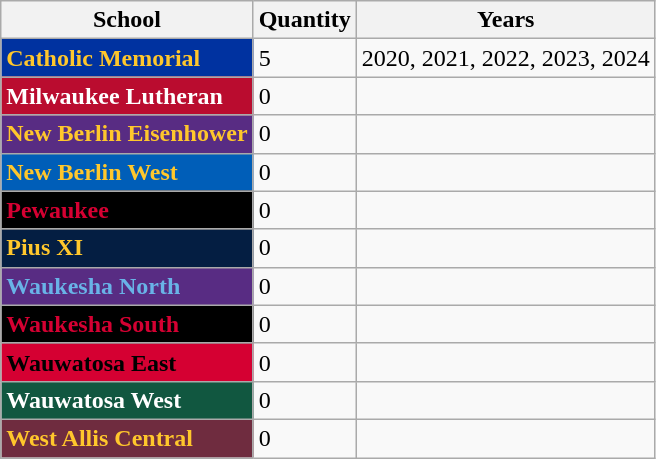<table class="wikitable">
<tr>
<th>School</th>
<th>Quantity</th>
<th>Years</th>
</tr>
<tr>
<td style="background: #0032a0; color: #ffc72c"><strong>Catholic Memorial</strong></td>
<td>5</td>
<td>2020, 2021, 2022, 2023, 2024</td>
</tr>
<tr>
<td style="background: #ba0c2f; color: white"><strong>Milwaukee Lutheran</strong></td>
<td>0</td>
<td></td>
</tr>
<tr>
<td style="background: #582c83; color: #ffc72c"><strong>New Berlin Eisenhower</strong></td>
<td>0</td>
<td></td>
</tr>
<tr>
<td style="background: #005eb8; color: #ffc72c"><strong>New Berlin West</strong></td>
<td>0</td>
<td></td>
</tr>
<tr>
<td style="background: black; color: #d50032"><strong>Pewaukee</strong></td>
<td>0</td>
<td></td>
</tr>
<tr>
<td style="background: #041e42; color: #ffc72c"><strong>Pius XI</strong></td>
<td>0</td>
<td></td>
</tr>
<tr>
<td style="background: #582c83; color: #69b3e7"><strong>Waukesha North</strong></td>
<td>0</td>
<td></td>
</tr>
<tr>
<td style="background: black; color: #d50032"><strong>Waukesha South</strong></td>
<td>0</td>
<td></td>
</tr>
<tr>
<td style="background: #d50032; color: black"><strong>Wauwatosa East</strong></td>
<td>0</td>
<td></td>
</tr>
<tr>
<td style="background: #115740; color: white"><strong>Wauwatosa West</strong></td>
<td>0</td>
<td></td>
</tr>
<tr>
<td style="background: #6f2c3f; color: #ffc72c"><strong>West Allis Central</strong></td>
<td>0</td>
<td></td>
</tr>
</table>
